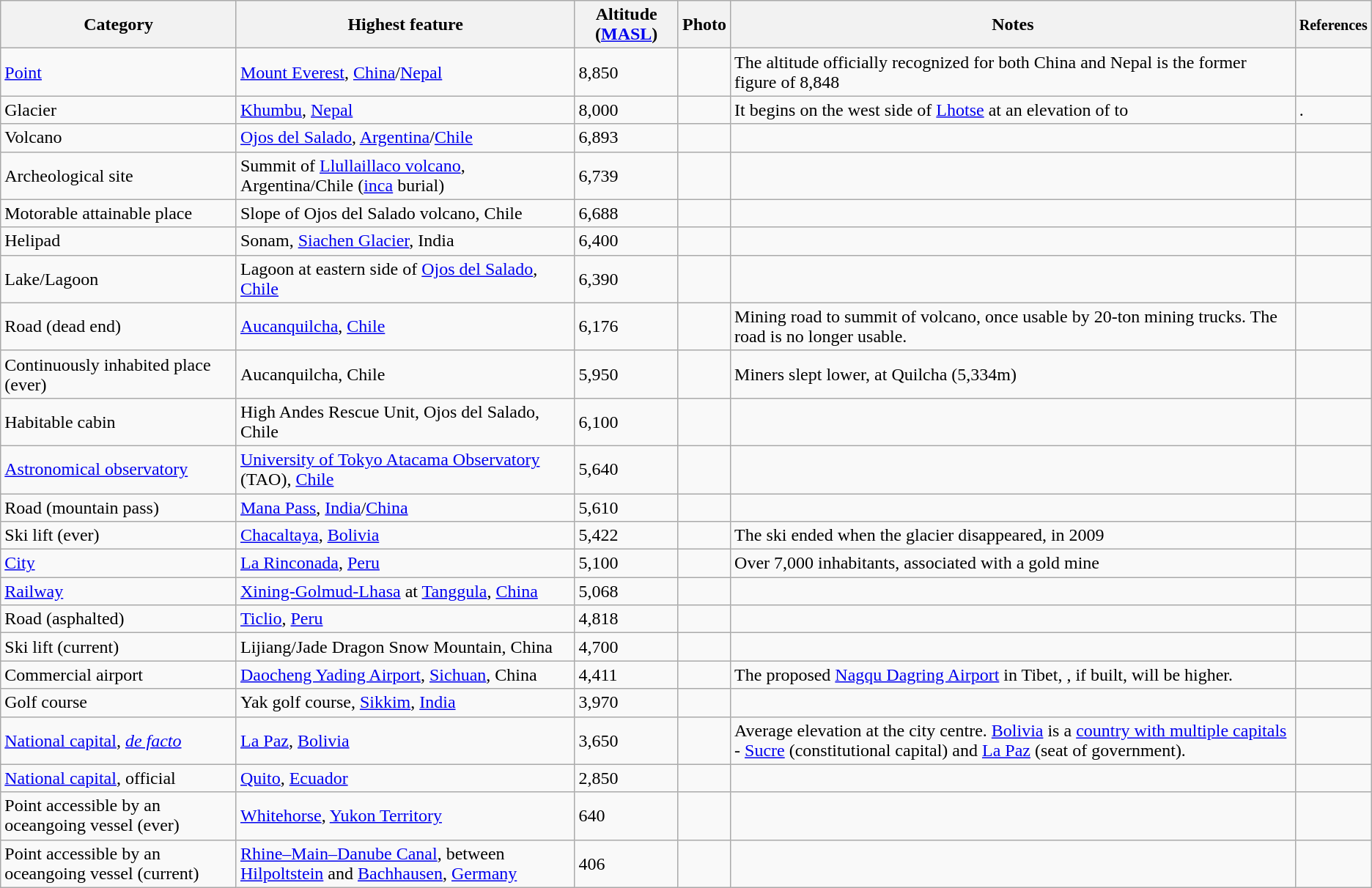<table class="wikitable sortable">
<tr>
<th>Category</th>
<th>Highest feature</th>
<th>Altitude (<a href='#'>MASL</a>)</th>
<th>Photo</th>
<th>Notes</th>
<th><small>References</small></th>
</tr>
<tr>
<td><a href='#'>Point</a></td>
<td><a href='#'>Mount Everest</a>, <a href='#'>China</a>/<a href='#'>Nepal</a></td>
<td>8,850</td>
<td></td>
<td>The altitude officially recognized for both China and Nepal is the former figure of 8,848 </td>
<td></td>
</tr>
<tr>
<td>Glacier</td>
<td><a href='#'>Khumbu</a>, <a href='#'>Nepal</a></td>
<td>8,000</td>
<td></td>
<td>It begins on the west side of <a href='#'>Lhotse</a> at an elevation of  to </td>
<td>.</td>
</tr>
<tr>
<td>Volcano</td>
<td><a href='#'>Ojos del Salado</a>, <a href='#'>Argentina</a>/<a href='#'>Chile</a></td>
<td>6,893</td>
<td></td>
<td></td>
<td></td>
</tr>
<tr>
<td>Archeological site</td>
<td>Summit of <a href='#'>Llullaillaco volcano</a>, Argentina/Chile (<a href='#'>inca</a> burial)</td>
<td>6,739</td>
<td></td>
<td></td>
<td></td>
</tr>
<tr>
<td>Motorable attainable place</td>
<td>Slope of Ojos del Salado volcano, Chile</td>
<td>6,688</td>
<td></td>
<td></td>
<td></td>
</tr>
<tr>
<td>Helipad</td>
<td>Sonam, <a href='#'>Siachen Glacier</a>, India</td>
<td>6,400</td>
<td></td>
<td></td>
<td></td>
</tr>
<tr>
<td>Lake/Lagoon</td>
<td>Lagoon at eastern side of <a href='#'>Ojos del Salado</a>, <a href='#'>Chile</a></td>
<td>6,390</td>
<td></td>
<td></td>
<td></td>
</tr>
<tr>
<td>Road (dead end)</td>
<td><a href='#'>Aucanquilcha</a>, <a href='#'>Chile</a></td>
<td>6,176</td>
<td></td>
<td>Mining road to summit of volcano, once usable by 20-ton mining trucks. The road is no longer usable.</td>
<td></td>
</tr>
<tr>
<td>Continuously inhabited place (ever)</td>
<td>Aucanquilcha, Chile</td>
<td>5,950</td>
<td></td>
<td>Miners slept lower, at Quilcha (5,334m)</td>
<td></td>
</tr>
<tr>
<td>Habitable cabin</td>
<td>High Andes Rescue Unit, Ojos del Salado, Chile</td>
<td>6,100</td>
<td></td>
<td></td>
<td></td>
</tr>
<tr>
<td><a href='#'>Astronomical observatory</a></td>
<td><a href='#'>University of Tokyo Atacama Observatory</a> (TAO), <a href='#'>Chile</a></td>
<td>5,640</td>
<td></td>
<td></td>
<td></td>
</tr>
<tr>
<td>Road (mountain pass)</td>
<td><a href='#'>Mana Pass</a>, <a href='#'>India</a>/<a href='#'>China</a></td>
<td>5,610</td>
<td></td>
<td></td>
<td></td>
</tr>
<tr>
<td>Ski lift (ever)</td>
<td><a href='#'>Chacaltaya</a>, <a href='#'>Bolivia</a></td>
<td>5,422</td>
<td></td>
<td>The ski ended when the glacier disappeared, in 2009</td>
<td></td>
</tr>
<tr>
<td><a href='#'>City</a></td>
<td><a href='#'>La Rinconada</a>, <a href='#'>Peru</a></td>
<td>5,100</td>
<td></td>
<td>Over 7,000 inhabitants, associated with a gold mine</td>
<td></td>
</tr>
<tr>
<td><a href='#'>Railway</a></td>
<td><a href='#'>Xining-Golmud-Lhasa</a> at <a href='#'>Tanggula</a>, <a href='#'>China</a></td>
<td>5,068</td>
<td></td>
<td></td>
<td></td>
</tr>
<tr>
<td>Road (asphalted)</td>
<td><a href='#'>Ticlio</a>, <a href='#'>Peru</a></td>
<td>4,818</td>
<td></td>
<td></td>
<td></td>
</tr>
<tr>
<td>Ski lift (current)</td>
<td>Lijiang/Jade Dragon Snow Mountain, China</td>
<td>4,700</td>
<td></td>
<td></td>
<td></td>
</tr>
<tr>
<td>Commercial airport</td>
<td><a href='#'>Daocheng Yading Airport</a>, <a href='#'>Sichuan</a>, China</td>
<td>4,411</td>
<td></td>
<td>The proposed <a href='#'>Nagqu Dagring Airport</a> in Tibet, , if built, will be higher.</td>
<td></td>
</tr>
<tr>
<td>Golf course</td>
<td>Yak golf course, <a href='#'>Sikkim</a>, <a href='#'>India</a></td>
<td>3,970</td>
<td></td>
<td></td>
<td></td>
</tr>
<tr>
<td><a href='#'>National capital</a>, <em><a href='#'>de facto</a></em></td>
<td><a href='#'>La Paz</a>, <a href='#'>Bolivia</a></td>
<td>3,650</td>
<td></td>
<td>Average elevation at the city centre. <a href='#'>Bolivia</a> is a <a href='#'>country with multiple capitals</a> - <a href='#'>Sucre</a> (constitutional capital) and <a href='#'>La Paz</a> (seat of government).</td>
<td></td>
</tr>
<tr>
<td><a href='#'>National capital</a>, official</td>
<td><a href='#'>Quito</a>, <a href='#'>Ecuador</a></td>
<td>2,850</td>
<td></td>
<td></td>
<td></td>
</tr>
<tr>
<td>Point accessible by an oceangoing vessel (ever)</td>
<td><a href='#'>Whitehorse</a>, <a href='#'>Yukon Territory</a></td>
<td>640</td>
<td></td>
<td></td>
<td></td>
</tr>
<tr>
<td>Point accessible by an oceangoing vessel (current)</td>
<td><a href='#'>Rhine–Main–Danube Canal</a>, between <a href='#'>Hilpoltstein</a> and <a href='#'>Bachhausen</a>, <a href='#'>Germany</a></td>
<td>406</td>
<td></td>
<td></td>
<td></td>
</tr>
</table>
